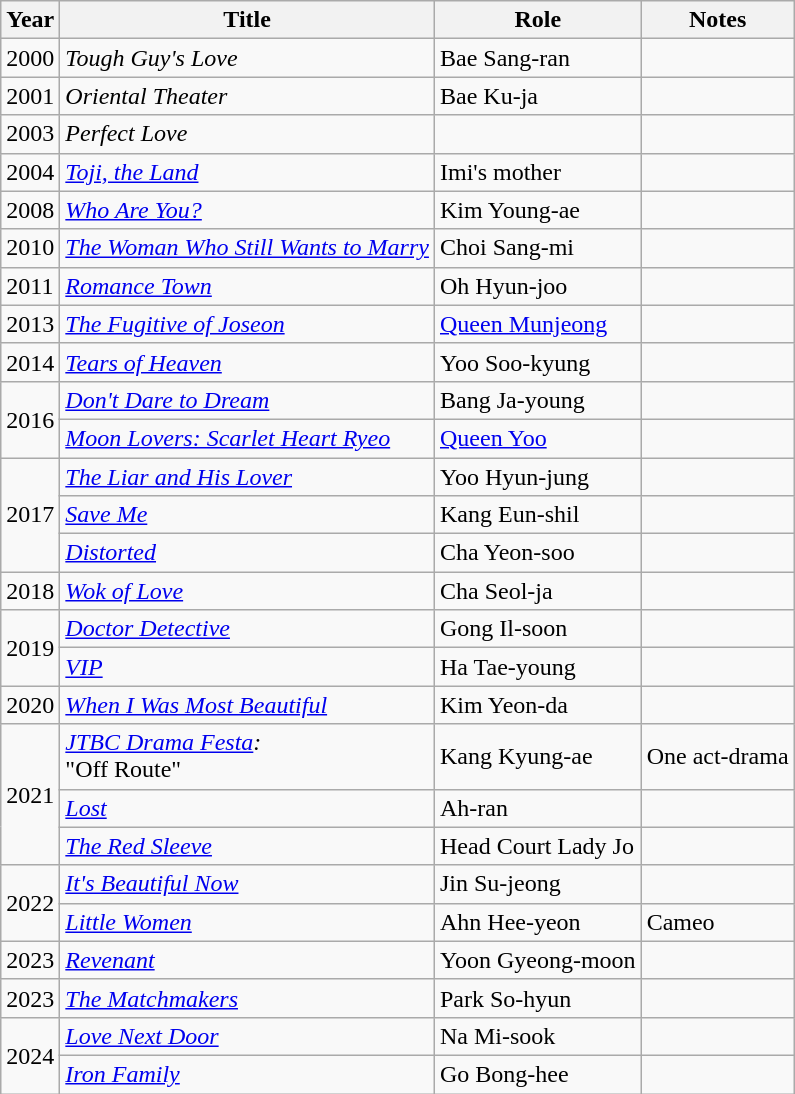<table class="wikitable">
<tr>
<th>Year</th>
<th>Title</th>
<th>Role</th>
<th>Notes</th>
</tr>
<tr>
<td>2000</td>
<td><em>Tough Guy's Love</em></td>
<td>Bae Sang-ran</td>
<td></td>
</tr>
<tr>
<td>2001</td>
<td><em>Oriental Theater</em></td>
<td>Bae Ku-ja</td>
<td></td>
</tr>
<tr>
<td>2003</td>
<td><em>Perfect Love</em></td>
<td></td>
<td></td>
</tr>
<tr>
<td>2004</td>
<td><em><a href='#'>Toji, the Land</a></em></td>
<td>Imi's mother</td>
<td></td>
</tr>
<tr>
<td>2008</td>
<td><em><a href='#'>Who Are You?</a></em></td>
<td>Kim Young-ae</td>
<td></td>
</tr>
<tr>
<td>2010</td>
<td><em><a href='#'>The Woman Who Still Wants to Marry</a></em></td>
<td>Choi Sang-mi</td>
<td></td>
</tr>
<tr>
<td>2011</td>
<td><em><a href='#'>Romance Town</a></em></td>
<td>Oh Hyun-joo</td>
<td></td>
</tr>
<tr>
<td>2013</td>
<td><em><a href='#'>The Fugitive of Joseon</a></em></td>
<td><a href='#'>Queen Munjeong</a></td>
<td></td>
</tr>
<tr>
<td>2014</td>
<td><em><a href='#'>Tears of Heaven</a></em></td>
<td>Yoo Soo-kyung</td>
<td></td>
</tr>
<tr>
<td rowspan="2">2016</td>
<td><em><a href='#'>Don't Dare to Dream</a></em></td>
<td>Bang Ja-young</td>
<td></td>
</tr>
<tr>
<td><em><a href='#'>Moon Lovers: Scarlet Heart Ryeo</a></em></td>
<td><a href='#'>Queen Yoo</a></td>
<td></td>
</tr>
<tr>
<td rowspan="3">2017</td>
<td><em><a href='#'>The Liar and His Lover</a></em></td>
<td>Yoo Hyun-jung</td>
<td></td>
</tr>
<tr>
<td><em><a href='#'>Save Me</a></em></td>
<td>Kang Eun-shil</td>
<td></td>
</tr>
<tr>
<td><em><a href='#'>Distorted</a></em></td>
<td>Cha Yeon-soo</td>
<td></td>
</tr>
<tr>
<td>2018</td>
<td><em><a href='#'>Wok of Love</a></em></td>
<td>Cha Seol-ja</td>
<td></td>
</tr>
<tr>
<td rowspan="2">2019</td>
<td><em><a href='#'>Doctor Detective</a></em></td>
<td>Gong Il-soon</td>
<td></td>
</tr>
<tr>
<td><em><a href='#'>VIP</a></em></td>
<td>Ha Tae-young</td>
<td></td>
</tr>
<tr>
<td>2020</td>
<td><em><a href='#'>When I Was Most Beautiful</a></em></td>
<td>Kim Yeon-da</td>
<td></td>
</tr>
<tr>
<td rowspan="3">2021</td>
<td><em><a href='#'>JTBC Drama Festa</a>:</em><br>"Off Route"</td>
<td>Kang Kyung-ae</td>
<td>One act-drama</td>
</tr>
<tr>
<td><em><a href='#'>Lost</a></em></td>
<td>Ah-ran</td>
<td></td>
</tr>
<tr>
<td><em><a href='#'>The Red Sleeve</a></em></td>
<td>Head Court Lady Jo</td>
<td></td>
</tr>
<tr>
<td rowspan="2">2022</td>
<td><em><a href='#'>It's Beautiful Now</a></em></td>
<td>Jin Su-jeong</td>
<td></td>
</tr>
<tr>
<td><em><a href='#'>Little Women</a></em></td>
<td>Ahn Hee-yeon</td>
<td>Cameo</td>
</tr>
<tr>
<td>2023</td>
<td><em><a href='#'>Revenant</a></em></td>
<td>Yoon Gyeong-moon</td>
<td></td>
</tr>
<tr>
<td>2023</td>
<td><em><a href='#'>The Matchmakers</a></em></td>
<td>Park So-hyun</td>
<td></td>
</tr>
<tr>
<td rowspan="2">2024</td>
<td><em><a href='#'>Love Next Door</a></em></td>
<td>Na Mi-sook</td>
<td></td>
</tr>
<tr>
<td><em><a href='#'>Iron Family</a></em></td>
<td>Go Bong-hee</td>
<td></td>
</tr>
</table>
